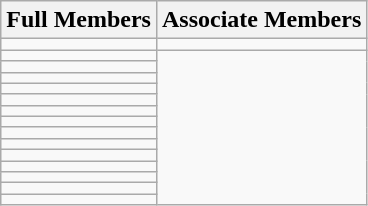<table class="wikitable" style="display: inline-table;">
<tr>
<th>Full Members</th>
<th>Associate Members</th>
</tr>
<tr>
<td></td>
<td></td>
</tr>
<tr>
<td></td>
</tr>
<tr>
<td></td>
</tr>
<tr>
<td></td>
</tr>
<tr>
<td></td>
</tr>
<tr>
<td></td>
</tr>
<tr>
<td></td>
</tr>
<tr>
<td></td>
</tr>
<tr>
<td></td>
</tr>
<tr>
<td></td>
</tr>
<tr>
<td></td>
</tr>
<tr>
<td></td>
</tr>
<tr>
<td></td>
</tr>
<tr>
<td></td>
</tr>
<tr>
<td></td>
</tr>
</table>
